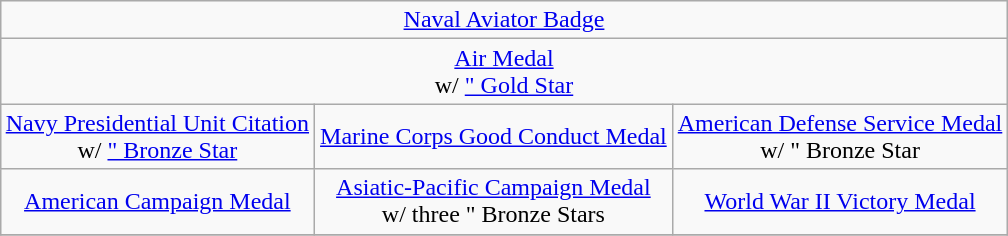<table class="wikitable" style="margin:1em auto; text-align:center;">
<tr>
<td colspan="3"><a href='#'>Naval Aviator Badge</a></td>
</tr>
<tr>
<td colspan="3"><a href='#'>Air Medal</a><br>w/ <a href='#'>" Gold Star</a></td>
</tr>
<tr>
<td><a href='#'>Navy Presidential Unit Citation</a><br>w/ <a href='#'>" Bronze Star</a></td>
<td><a href='#'>Marine Corps Good Conduct Medal</a></td>
<td><a href='#'>American Defense Service Medal</a><br>w/ " Bronze Star</td>
</tr>
<tr>
<td><a href='#'>American Campaign Medal</a></td>
<td><a href='#'>Asiatic-Pacific Campaign Medal</a><br>w/ three " Bronze Stars</td>
<td><a href='#'>World War II Victory Medal</a></td>
</tr>
<tr>
</tr>
</table>
